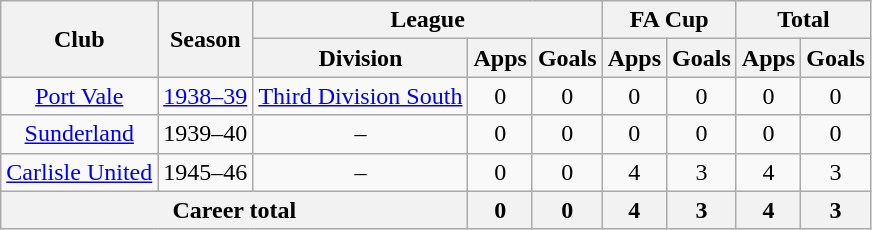<table class="wikitable" style="text-align: center;">
<tr>
<th rowspan="2">Club</th>
<th rowspan="2">Season</th>
<th colspan="3">League</th>
<th colspan="2">FA Cup</th>
<th colspan="2">Total</th>
</tr>
<tr>
<th>Division</th>
<th>Apps</th>
<th>Goals</th>
<th>Apps</th>
<th>Goals</th>
<th>Apps</th>
<th>Goals</th>
</tr>
<tr>
<td><a href='#'>Port Vale</a></td>
<td><a href='#'>1938–39</a></td>
<td><a href='#'>Third Division South</a></td>
<td>0</td>
<td>0</td>
<td>0</td>
<td>0</td>
<td>0</td>
<td>0</td>
</tr>
<tr>
<td><a href='#'>Sunderland</a></td>
<td>1939–40</td>
<td>–</td>
<td>0</td>
<td>0</td>
<td>0</td>
<td>0</td>
<td>0</td>
<td>0</td>
</tr>
<tr>
<td><a href='#'>Carlisle United</a></td>
<td>1945–46</td>
<td>–</td>
<td>0</td>
<td>0</td>
<td>4</td>
<td>3</td>
<td>4</td>
<td>3</td>
</tr>
<tr>
<th colspan="3">Career total</th>
<th>0</th>
<th>0</th>
<th>4</th>
<th>3</th>
<th>4</th>
<th>3</th>
</tr>
</table>
